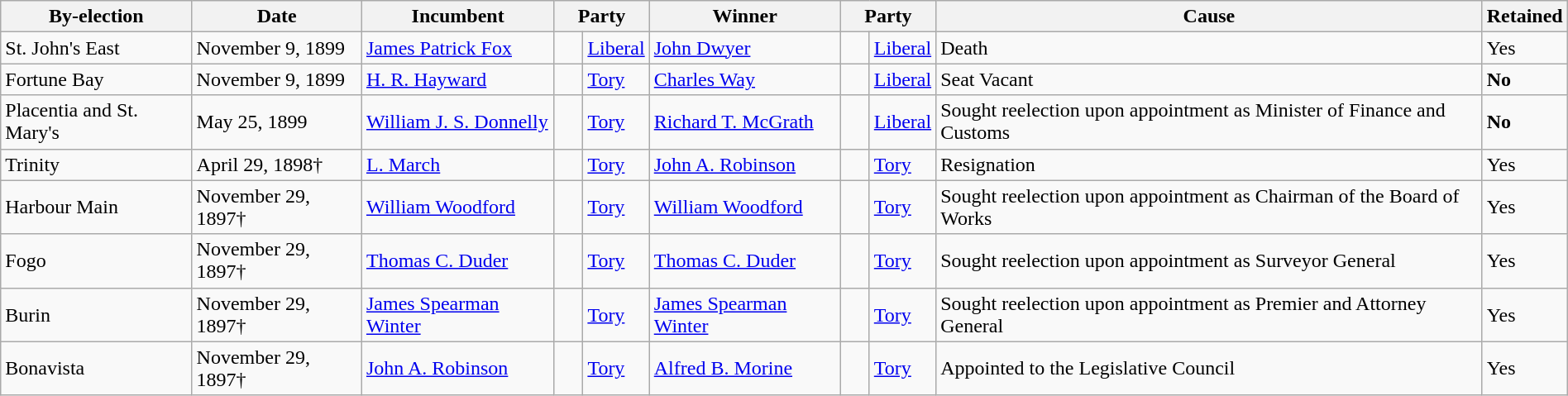<table class=wikitable style="width:100%">
<tr>
<th>By-election</th>
<th>Date</th>
<th>Incumbent</th>
<th colspan=2>Party</th>
<th>Winner</th>
<th colspan=2>Party</th>
<th>Cause</th>
<th>Retained</th>
</tr>
<tr>
<td>St. John's East</td>
<td>November 9, 1899</td>
<td><a href='#'>James Patrick Fox</a></td>
<td>    </td>
<td><a href='#'>Liberal</a></td>
<td><a href='#'>John Dwyer</a></td>
<td>    </td>
<td><a href='#'>Liberal</a></td>
<td>Death</td>
<td>Yes</td>
</tr>
<tr>
<td>Fortune Bay</td>
<td>November 9, 1899</td>
<td><a href='#'>H. R. Hayward</a></td>
<td>    </td>
<td><a href='#'>Tory</a></td>
<td><a href='#'>Charles Way</a></td>
<td>    </td>
<td><a href='#'>Liberal</a></td>
<td>Seat Vacant</td>
<td><strong>No</strong></td>
</tr>
<tr>
<td>Placentia and St. Mary's</td>
<td>May 25, 1899</td>
<td><a href='#'>William J. S. Donnelly</a></td>
<td>    </td>
<td><a href='#'>Tory</a></td>
<td><a href='#'>Richard T. McGrath</a></td>
<td>    </td>
<td><a href='#'>Liberal</a></td>
<td>Sought reelection upon appointment as Minister of Finance and Customs</td>
<td><strong>No</strong></td>
</tr>
<tr>
<td>Trinity</td>
<td>April 29, 1898†</td>
<td><a href='#'>L. March</a></td>
<td>    </td>
<td><a href='#'>Tory</a></td>
<td><a href='#'>John A. Robinson</a></td>
<td>    </td>
<td><a href='#'>Tory</a></td>
<td>Resignation</td>
<td>Yes</td>
</tr>
<tr>
<td>Harbour Main</td>
<td>November 29, 1897†</td>
<td><a href='#'>William Woodford</a></td>
<td>    </td>
<td><a href='#'>Tory</a></td>
<td><a href='#'>William Woodford</a></td>
<td>    </td>
<td><a href='#'>Tory</a></td>
<td>Sought reelection upon appointment as Chairman of the Board of Works</td>
<td>Yes</td>
</tr>
<tr>
<td>Fogo</td>
<td>November 29, 1897†</td>
<td><a href='#'>Thomas C. Duder</a></td>
<td>    </td>
<td><a href='#'>Tory</a></td>
<td><a href='#'>Thomas C. Duder</a></td>
<td>    </td>
<td><a href='#'>Tory</a></td>
<td>Sought reelection upon appointment as Surveyor General</td>
<td>Yes</td>
</tr>
<tr>
<td>Burin</td>
<td>November 29, 1897†</td>
<td><a href='#'>James Spearman Winter</a></td>
<td>    </td>
<td><a href='#'>Tory</a></td>
<td><a href='#'>James Spearman Winter</a></td>
<td>    </td>
<td><a href='#'>Tory</a></td>
<td>Sought reelection upon appointment as Premier and Attorney General</td>
<td>Yes</td>
</tr>
<tr>
<td>Bonavista</td>
<td>November 29, 1897†</td>
<td><a href='#'>John A. Robinson</a></td>
<td>    </td>
<td><a href='#'>Tory</a></td>
<td><a href='#'>Alfred B. Morine</a></td>
<td>    </td>
<td><a href='#'>Tory</a></td>
<td>Appointed to the Legislative Council</td>
<td>Yes</td>
</tr>
</table>
